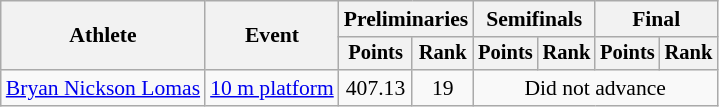<table class=wikitable style="font-size:90%">
<tr>
<th rowspan="2">Athlete</th>
<th rowspan="2">Event</th>
<th colspan="2">Preliminaries</th>
<th colspan="2">Semifinals</th>
<th colspan="2">Final</th>
</tr>
<tr style="font-size:95%">
<th>Points</th>
<th>Rank</th>
<th>Points</th>
<th>Rank</th>
<th>Points</th>
<th>Rank</th>
</tr>
<tr align=center>
<td align=left><a href='#'>Bryan Nickson Lomas</a></td>
<td align=left><a href='#'>10 m platform</a></td>
<td>407.13</td>
<td>19</td>
<td colspan=4>Did not advance</td>
</tr>
</table>
